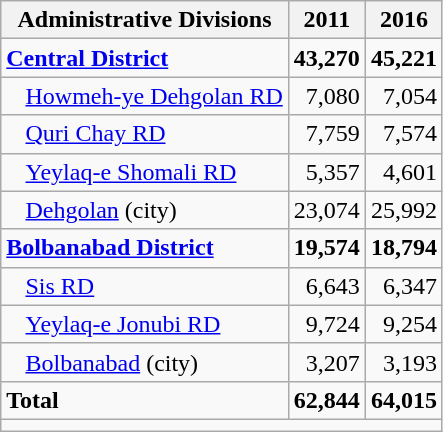<table class="wikitable">
<tr>
<th>Administrative Divisions</th>
<th>2011</th>
<th>2016</th>
</tr>
<tr>
<td><strong><a href='#'>Central District</a></strong></td>
<td style="text-align: right;"><strong>43,270</strong></td>
<td style="text-align: right;"><strong>45,221</strong></td>
</tr>
<tr>
<td style="padding-left: 1em;"><a href='#'>Howmeh-ye Dehgolan RD</a></td>
<td style="text-align: right;">7,080</td>
<td style="text-align: right;">7,054</td>
</tr>
<tr>
<td style="padding-left: 1em;"><a href='#'>Quri Chay RD</a></td>
<td style="text-align: right;">7,759</td>
<td style="text-align: right;">7,574</td>
</tr>
<tr>
<td style="padding-left: 1em;"><a href='#'>Yeylaq-e Shomali RD</a></td>
<td style="text-align: right;">5,357</td>
<td style="text-align: right;">4,601</td>
</tr>
<tr>
<td style="padding-left: 1em;"><a href='#'>Dehgolan</a> (city)</td>
<td style="text-align: right;">23,074</td>
<td style="text-align: right;">25,992</td>
</tr>
<tr>
<td><strong><a href='#'>Bolbanabad District</a></strong></td>
<td style="text-align: right;"><strong>19,574</strong></td>
<td style="text-align: right;"><strong>18,794</strong></td>
</tr>
<tr>
<td style="padding-left: 1em;"><a href='#'>Sis RD</a></td>
<td style="text-align: right;">6,643</td>
<td style="text-align: right;">6,347</td>
</tr>
<tr>
<td style="padding-left: 1em;"><a href='#'>Yeylaq-e Jonubi RD</a></td>
<td style="text-align: right;">9,724</td>
<td style="text-align: right;">9,254</td>
</tr>
<tr>
<td style="padding-left: 1em;"><a href='#'>Bolbanabad</a> (city)</td>
<td style="text-align: right;">3,207</td>
<td style="text-align: right;">3,193</td>
</tr>
<tr>
<td><strong>Total</strong></td>
<td style="text-align: right;"><strong>62,844</strong></td>
<td style="text-align: right;"><strong>64,015</strong></td>
</tr>
<tr>
<td colspan=4></td>
</tr>
</table>
